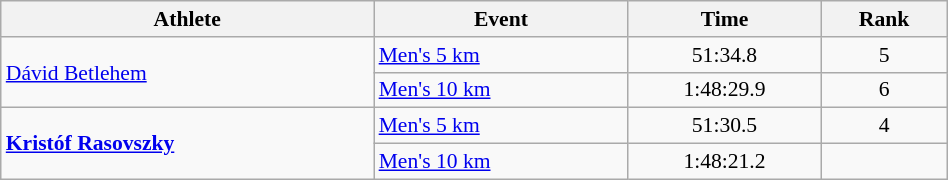<table class="wikitable" style="text-align:center; font-size:90%; width:50%;">
<tr>
<th>Athlete</th>
<th>Event</th>
<th>Time</th>
<th>Rank</th>
</tr>
<tr>
<td align=left rowspan=2><a href='#'>Dávid Betlehem</a></td>
<td align=left><a href='#'>Men's 5 km</a></td>
<td>51:34.8</td>
<td>5</td>
</tr>
<tr>
<td align=left><a href='#'>Men's 10 km</a></td>
<td>1:48:29.9</td>
<td>6</td>
</tr>
<tr>
<td align=left rowspan=2><strong><a href='#'>Kristóf Rasovszky</a></strong></td>
<td align=left><a href='#'>Men's 5 km</a></td>
<td>51:30.5</td>
<td>4</td>
</tr>
<tr>
<td align=left><a href='#'>Men's 10 km</a></td>
<td>1:48:21.2</td>
<td></td>
</tr>
</table>
